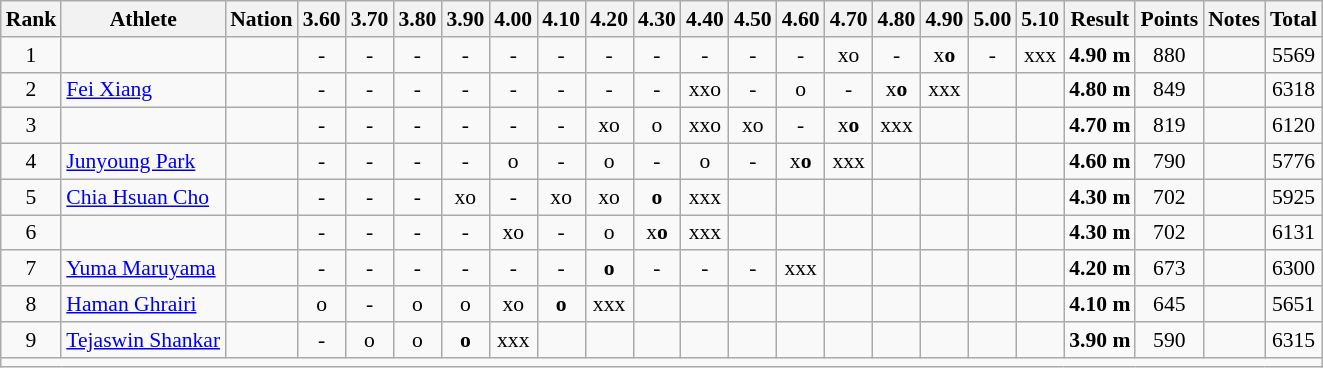<table class="wikitable sortable" style="text-align:center; font-size:90%">
<tr>
<th scope="col" style="width: 10px;">Rank</th>
<th scope="col">Athlete</th>
<th scope="col">Nation</th>
<th scope="col">3.60</th>
<th scope="col">3.70</th>
<th scope="col">3.80</th>
<th scope="col">3.90</th>
<th scope="col">4.00</th>
<th scope="col">4.10</th>
<th scope="col">4.20</th>
<th scope="col">4.30</th>
<th scope="col">4.40</th>
<th scope="col">4.50</th>
<th scope="col">4.60</th>
<th scope="col">4.70</th>
<th scope="col">4.80</th>
<th scope="col">4.90</th>
<th scope="col">5.00</th>
<th scope="col">5.10</th>
<th scope="col">Result</th>
<th scope="col">Points</th>
<th scope="col">Notes</th>
<th scope="col">Total</th>
</tr>
<tr>
<td>1</td>
<td align="left"></td>
<td align="left"></td>
<td>-</td>
<td>-</td>
<td>-</td>
<td>-</td>
<td>-</td>
<td>-</td>
<td>-</td>
<td>-</td>
<td>-</td>
<td>-</td>
<td>-</td>
<td>xo</td>
<td>-</td>
<td>x<strong>o</strong></td>
<td>-</td>
<td>xxx</td>
<td><strong>4.90 m</strong></td>
<td>880</td>
<td></td>
<td>5569</td>
</tr>
<tr>
<td>2</td>
<td align="left"><a href='#'>Fei Xiang</a></td>
<td align="left"></td>
<td>-</td>
<td>-</td>
<td>-</td>
<td>-</td>
<td>-</td>
<td>-</td>
<td>-</td>
<td>-</td>
<td>xxo</td>
<td>-</td>
<td>o</td>
<td>-</td>
<td>x<strong>o</strong></td>
<td>xxx</td>
<td></td>
<td></td>
<td><strong>4.80 m</strong></td>
<td>849</td>
<td></td>
<td>6318</td>
</tr>
<tr>
<td>3</td>
<td align="left"></td>
<td align="left"></td>
<td>-</td>
<td>-</td>
<td>-</td>
<td>-</td>
<td>-</td>
<td>-</td>
<td>xo</td>
<td>o</td>
<td>xxo</td>
<td>xo</td>
<td>-</td>
<td>x<strong>o</strong></td>
<td>xxx</td>
<td></td>
<td></td>
<td></td>
<td><strong>4.70 m</strong></td>
<td>819</td>
<td></td>
<td>6120</td>
</tr>
<tr>
<td>4</td>
<td align="left"><a href='#'>Junyoung Park</a></td>
<td align="left"></td>
<td>-</td>
<td>-</td>
<td>-</td>
<td>-</td>
<td>o</td>
<td>-</td>
<td>o</td>
<td>-</td>
<td>o</td>
<td>-</td>
<td>x<strong>o</strong></td>
<td>xxx</td>
<td></td>
<td></td>
<td></td>
<td></td>
<td><strong>4.60 m</strong></td>
<td>790</td>
<td></td>
<td>5776</td>
</tr>
<tr>
<td>5</td>
<td align="left"><a href='#'>Chia Hsuan Cho</a></td>
<td align="left"></td>
<td>-</td>
<td>-</td>
<td>-</td>
<td>xo</td>
<td>-</td>
<td>xo</td>
<td>xo</td>
<td><strong>o</strong></td>
<td>xxx</td>
<td></td>
<td></td>
<td></td>
<td></td>
<td></td>
<td></td>
<td></td>
<td><strong>4.30 m</strong></td>
<td>702</td>
<td></td>
<td>5925</td>
</tr>
<tr>
<td>6</td>
<td align="left"></td>
<td align="left"></td>
<td>-</td>
<td>-</td>
<td>-</td>
<td>-</td>
<td>xo</td>
<td>-</td>
<td>o</td>
<td>x<strong>o</strong></td>
<td>xxx</td>
<td></td>
<td></td>
<td></td>
<td></td>
<td></td>
<td></td>
<td></td>
<td><strong>4.30 m</strong></td>
<td>702</td>
<td></td>
<td>6131</td>
</tr>
<tr>
<td>7</td>
<td align="left"><a href='#'>Yuma Maruyama</a></td>
<td align="left"></td>
<td>-</td>
<td>-</td>
<td>-</td>
<td>-</td>
<td>-</td>
<td>-</td>
<td><strong>o</strong></td>
<td>-</td>
<td>-</td>
<td>-</td>
<td>xxx</td>
<td></td>
<td></td>
<td></td>
<td></td>
<td></td>
<td><strong>4.20 m</strong></td>
<td>673</td>
<td></td>
<td>6300</td>
</tr>
<tr>
<td>8</td>
<td align="left"><a href='#'>Haman Ghrairi</a></td>
<td align="left"></td>
<td>o</td>
<td>-</td>
<td>o</td>
<td>o</td>
<td>xo</td>
<td><strong>o</strong></td>
<td>xxx</td>
<td></td>
<td></td>
<td></td>
<td></td>
<td></td>
<td></td>
<td></td>
<td></td>
<td></td>
<td><strong>4.10 m</strong></td>
<td>645</td>
<td></td>
<td>5651</td>
</tr>
<tr>
<td>9</td>
<td align="left"><a href='#'>Tejaswin Shankar</a></td>
<td align="left"></td>
<td>-</td>
<td>o</td>
<td>o</td>
<td><strong>o</strong></td>
<td>xxx</td>
<td></td>
<td></td>
<td></td>
<td></td>
<td></td>
<td></td>
<td></td>
<td></td>
<td></td>
<td></td>
<td></td>
<td><strong>3.90 m</strong></td>
<td>590</td>
<td></td>
<td>6315</td>
</tr>
<tr class="sortbottom">
<td colspan="23"></td>
</tr>
</table>
